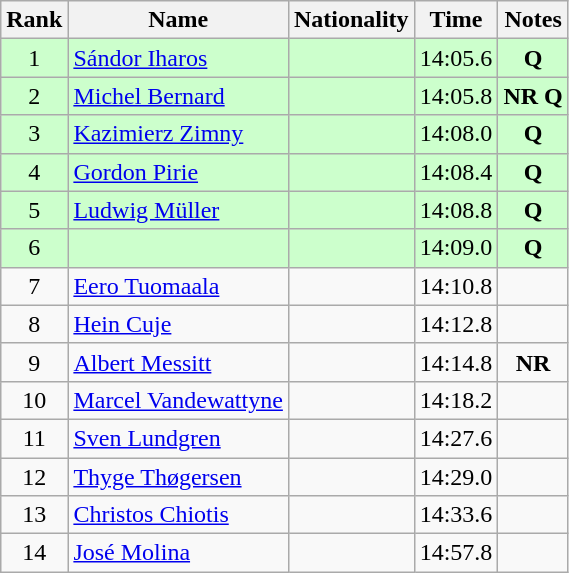<table class="wikitable sortable" style="text-align:center">
<tr>
<th>Rank</th>
<th>Name</th>
<th>Nationality</th>
<th>Time</th>
<th>Notes</th>
</tr>
<tr bgcolor=ccffcc>
<td>1</td>
<td align=left><a href='#'>Sándor Iharos</a></td>
<td align=left></td>
<td>14:05.6</td>
<td><strong>Q</strong></td>
</tr>
<tr bgcolor=ccffcc>
<td>2</td>
<td align=left><a href='#'>Michel Bernard</a></td>
<td align=left></td>
<td>14:05.8</td>
<td><strong>NR Q</strong></td>
</tr>
<tr bgcolor=ccffcc>
<td>3</td>
<td align=left><a href='#'>Kazimierz Zimny</a></td>
<td align=left></td>
<td>14:08.0</td>
<td><strong>Q</strong></td>
</tr>
<tr bgcolor=ccffcc>
<td>4</td>
<td align=left><a href='#'>Gordon Pirie</a></td>
<td align=left></td>
<td>14:08.4</td>
<td><strong>Q</strong></td>
</tr>
<tr bgcolor=ccffcc>
<td>5</td>
<td align=left><a href='#'>Ludwig Müller</a></td>
<td align=left></td>
<td>14:08.8</td>
<td><strong>Q</strong></td>
</tr>
<tr bgcolor=ccffcc>
<td>6</td>
<td align=left></td>
<td align=left></td>
<td>14:09.0</td>
<td><strong>Q</strong></td>
</tr>
<tr>
<td>7</td>
<td align=left><a href='#'>Eero Tuomaala</a></td>
<td align=left></td>
<td>14:10.8</td>
<td></td>
</tr>
<tr>
<td>8</td>
<td align=left><a href='#'>Hein Cuje</a></td>
<td align=left></td>
<td>14:12.8</td>
<td></td>
</tr>
<tr>
<td>9</td>
<td align=left><a href='#'>Albert Messitt</a></td>
<td align=left></td>
<td>14:14.8</td>
<td><strong>NR</strong></td>
</tr>
<tr>
<td>10</td>
<td align=left><a href='#'>Marcel Vandewattyne</a></td>
<td align=left></td>
<td>14:18.2</td>
<td></td>
</tr>
<tr>
<td>11</td>
<td align=left><a href='#'>Sven Lundgren</a></td>
<td align=left></td>
<td>14:27.6</td>
<td></td>
</tr>
<tr>
<td>12</td>
<td align=left><a href='#'>Thyge Thøgersen</a></td>
<td align=left></td>
<td>14:29.0</td>
<td></td>
</tr>
<tr>
<td>13</td>
<td align=left><a href='#'>Christos Chiotis</a></td>
<td align=left></td>
<td>14:33.6</td>
<td></td>
</tr>
<tr>
<td>14</td>
<td align=left><a href='#'>José Molina</a></td>
<td align=left></td>
<td>14:57.8</td>
<td></td>
</tr>
</table>
